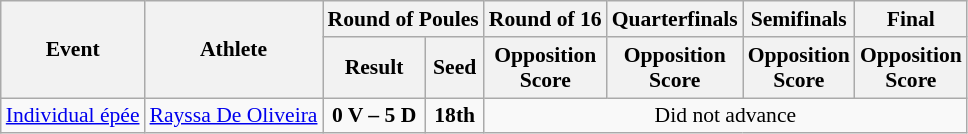<table class="wikitable" border="1" style="font-size:90%">
<tr>
<th rowspan=2>Event</th>
<th rowspan=2>Athlete</th>
<th colspan=2>Round of Poules</th>
<th>Round of 16</th>
<th>Quarterfinals</th>
<th>Semifinals</th>
<th>Final</th>
</tr>
<tr>
<th>Result</th>
<th>Seed</th>
<th>Opposition<br>Score</th>
<th>Opposition<br>Score</th>
<th>Opposition<br>Score</th>
<th>Opposition<br>Score</th>
</tr>
<tr>
<td><a href='#'>Individual épée</a></td>
<td><a href='#'>Rayssa De Oliveira</a></td>
<td align=center><strong>0 V – 5 D</strong></td>
<td align=center><strong>18th</strong></td>
<td align=center colspan=4>Did not advance</td>
</tr>
</table>
